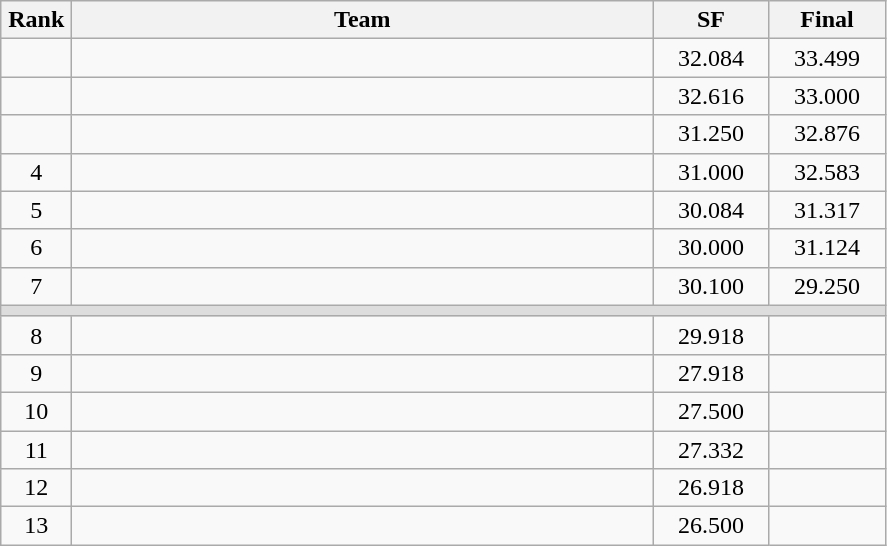<table class=wikitable style="text-align:center">
<tr>
<th width=40>Rank</th>
<th width=380>Team</th>
<th width=70>SF</th>
<th width=70>Final</th>
</tr>
<tr>
<td></td>
<td align=left></td>
<td>32.084</td>
<td>33.499</td>
</tr>
<tr>
<td></td>
<td align=left></td>
<td>32.616</td>
<td>33.000</td>
</tr>
<tr>
<td></td>
<td align=left></td>
<td>31.250</td>
<td>32.876</td>
</tr>
<tr>
<td>4</td>
<td align=left></td>
<td>31.000</td>
<td>32.583</td>
</tr>
<tr>
<td>5</td>
<td align=left></td>
<td>30.084</td>
<td>31.317</td>
</tr>
<tr>
<td>6</td>
<td align=left></td>
<td>30.000</td>
<td>31.124</td>
</tr>
<tr>
<td>7</td>
<td align=left></td>
<td>30.100</td>
<td>29.250</td>
</tr>
<tr bgcolor=#DDDDDD>
<td colspan=4></td>
</tr>
<tr>
<td>8</td>
<td align=left></td>
<td>29.918</td>
<td></td>
</tr>
<tr>
<td>9</td>
<td align=left></td>
<td>27.918</td>
<td></td>
</tr>
<tr>
<td>10</td>
<td align=left></td>
<td>27.500</td>
<td></td>
</tr>
<tr>
<td>11</td>
<td align=left></td>
<td>27.332</td>
<td></td>
</tr>
<tr>
<td>12</td>
<td align=left></td>
<td>26.918</td>
<td></td>
</tr>
<tr>
<td>13</td>
<td align=left></td>
<td>26.500</td>
<td></td>
</tr>
</table>
